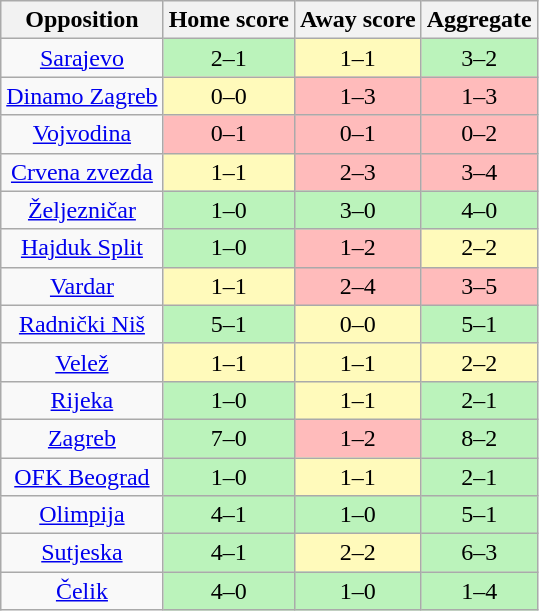<table class="wikitable" style="text-align: center;">
<tr>
<th>Opposition</th>
<th>Home score</th>
<th>Away score</th>
<th>Aggregate</th>
</tr>
<tr>
<td><a href='#'>Sarajevo</a></td>
<td style="background:#bbf3bb;">2–1</td>
<td style="background:#fffabb;">1–1</td>
<td style="background:#bbf3bb;">3–2</td>
</tr>
<tr>
<td><a href='#'>Dinamo Zagreb</a></td>
<td style="background:#fffabb;">0–0</td>
<td style="background:#fbb;">1–3</td>
<td style="background:#fbb;">1–3</td>
</tr>
<tr>
<td><a href='#'>Vojvodina</a></td>
<td style="background:#fbb;">0–1</td>
<td style="background:#fbb;">0–1</td>
<td style="background:#fbb;">0–2</td>
</tr>
<tr>
<td><a href='#'>Crvena zvezda</a></td>
<td style="background:#fffabb;">1–1</td>
<td style="background:#fbb;">2–3</td>
<td style="background:#fbb;">3–4</td>
</tr>
<tr>
<td><a href='#'>Željezničar</a></td>
<td style="background:#bbf3bb;">1–0</td>
<td style="background:#bbf3bb;">3–0</td>
<td style="background:#bbf3bb;">4–0</td>
</tr>
<tr>
<td><a href='#'>Hajduk Split</a></td>
<td style="background:#bbf3bb;">1–0</td>
<td style="background:#fbb;">1–2</td>
<td style="background:#fffabb;">2–2</td>
</tr>
<tr>
<td><a href='#'>Vardar</a></td>
<td style="background:#fffabb;">1–1</td>
<td style="background:#fbb;">2–4</td>
<td style="background:#fbb;">3–5</td>
</tr>
<tr>
<td><a href='#'>Radnički Niš</a></td>
<td style="background:#bbf3bb;">5–1</td>
<td style="background:#fffabb;">0–0</td>
<td style="background:#bbf3bb;">5–1</td>
</tr>
<tr>
<td><a href='#'>Velež</a></td>
<td style="background:#fffabb;">1–1</td>
<td style="background:#fffabb;">1–1</td>
<td style="background:#fffabb;">2–2</td>
</tr>
<tr>
<td><a href='#'>Rijeka</a></td>
<td style="background:#bbf3bb;">1–0</td>
<td style="background:#fffabb;">1–1</td>
<td style="background:#bbf3bb;">2–1</td>
</tr>
<tr>
<td><a href='#'>Zagreb</a></td>
<td style="background:#bbf3bb;">7–0</td>
<td style="background:#fbb;">1–2</td>
<td style="background:#bbf3bb;">8–2</td>
</tr>
<tr>
<td><a href='#'>OFK Beograd</a></td>
<td style="background:#bbf3bb;">1–0</td>
<td style="background:#fffabb;">1–1</td>
<td style="background:#bbf3bb;">2–1</td>
</tr>
<tr>
<td><a href='#'>Olimpija</a></td>
<td style="background:#bbf3bb;">4–1</td>
<td style="background:#bbf3bb;">1–0</td>
<td style="background:#bbf3bb;">5–1</td>
</tr>
<tr>
<td><a href='#'>Sutjeska</a></td>
<td style="background:#bbf3bb;">4–1</td>
<td style="background:#fffabb;">2–2</td>
<td style="background:#bbf3bb;">6–3</td>
</tr>
<tr>
<td><a href='#'>Čelik</a></td>
<td style="background:#bbf3bb;">4–0</td>
<td style="background:#bbf3bb;">1–0</td>
<td style="background:#bbf3bb;">1–4</td>
</tr>
</table>
